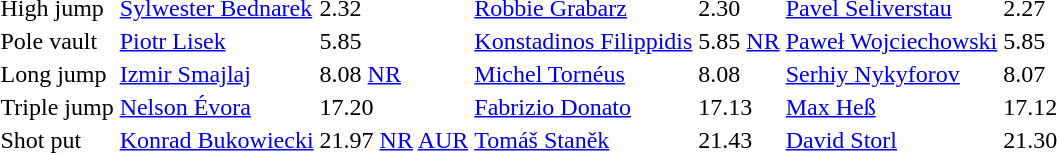<table>
<tr>
<td>High jump <br></td>
<td><a href='#'>Sylwester Bednarek</a><br></td>
<td>2.32</td>
<td><a href='#'>Robbie Grabarz</a><br></td>
<td>2.30 </td>
<td><a href='#'>Pavel Seliverstau</a><br></td>
<td>2.27</td>
</tr>
<tr>
<td>Pole vault <br></td>
<td><a href='#'>Piotr Lisek</a><br></td>
<td>5.85</td>
<td><a href='#'>Konstadinos Filippidis</a><br></td>
<td>5.85 <a href='#'>NR</a></td>
<td><a href='#'>Paweł Wojciechowski</a><br></td>
<td>5.85 </td>
</tr>
<tr>
<td>Long jump <br></td>
<td><a href='#'>Izmir Smajlaj</a><br></td>
<td>8.08 <a href='#'>NR</a></td>
<td><a href='#'>Michel Tornéus</a><br></td>
<td>8.08 </td>
<td><a href='#'>Serhiy Nykyforov</a><br></td>
<td>8.07</td>
</tr>
<tr>
<td>Triple jump <br></td>
<td><a href='#'>Nelson Évora</a><br></td>
<td>17.20 </td>
<td><a href='#'>Fabrizio Donato</a><br></td>
<td>17.13</td>
<td><a href='#'>Max Heß</a><br></td>
<td>17.12</td>
</tr>
<tr>
<td>Shot put <br></td>
<td><a href='#'>Konrad Bukowiecki</a><br></td>
<td>21.97  <a href='#'>NR</a> <a href='#'>AUR</a></td>
<td><a href='#'>Tomáš Staněk</a><br></td>
<td>21.43 </td>
<td><a href='#'>David Storl</a><br></td>
<td>21.30</td>
</tr>
</table>
